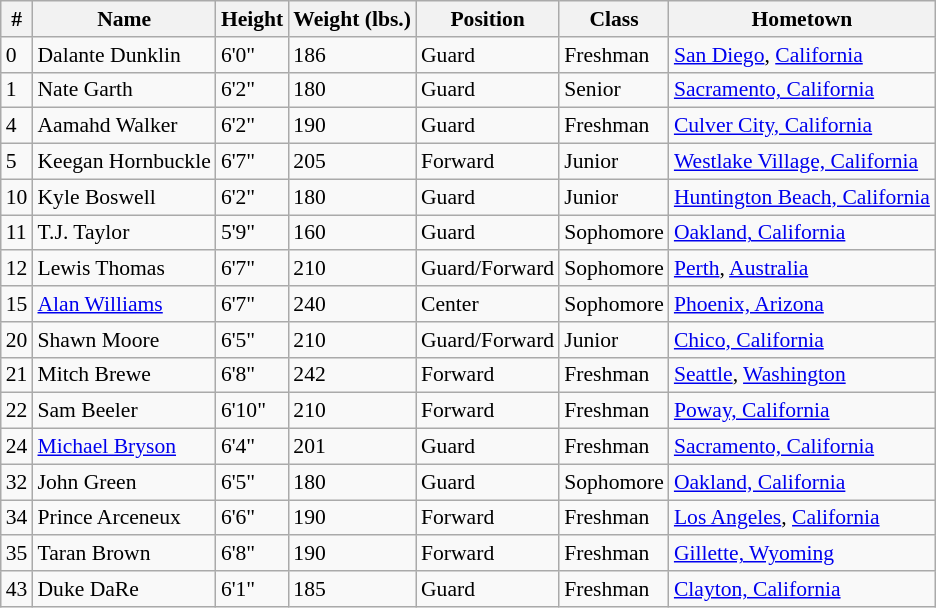<table class="wikitable" style="font-size: 90%">
<tr>
<th>#</th>
<th>Name</th>
<th>Height</th>
<th>Weight (lbs.)</th>
<th>Position</th>
<th>Class</th>
<th>Hometown</th>
</tr>
<tr>
<td>0</td>
<td>Dalante Dunklin</td>
<td>6'0"</td>
<td>186</td>
<td>Guard</td>
<td>Freshman</td>
<td><a href='#'>San Diego</a>, <a href='#'>California</a></td>
</tr>
<tr>
<td>1</td>
<td>Nate Garth</td>
<td>6'2"</td>
<td>180</td>
<td>Guard</td>
<td>Senior</td>
<td><a href='#'>Sacramento, California</a></td>
</tr>
<tr>
<td>4</td>
<td>Aamahd Walker</td>
<td>6'2"</td>
<td>190</td>
<td>Guard</td>
<td>Freshman</td>
<td><a href='#'>Culver City, California</a></td>
</tr>
<tr>
<td>5</td>
<td>Keegan Hornbuckle</td>
<td>6'7"</td>
<td>205</td>
<td>Forward</td>
<td>Junior</td>
<td><a href='#'>Westlake Village, California</a></td>
</tr>
<tr>
<td>10</td>
<td>Kyle Boswell</td>
<td>6'2"</td>
<td>180</td>
<td>Guard</td>
<td>Junior</td>
<td><a href='#'>Huntington Beach, California</a></td>
</tr>
<tr>
<td>11</td>
<td>T.J. Taylor</td>
<td>5'9"</td>
<td>160</td>
<td>Guard</td>
<td>Sophomore</td>
<td><a href='#'>Oakland, California</a></td>
</tr>
<tr>
<td>12</td>
<td>Lewis Thomas</td>
<td>6'7"</td>
<td>210</td>
<td>Guard/Forward</td>
<td>Sophomore</td>
<td><a href='#'>Perth</a>, <a href='#'>Australia</a></td>
</tr>
<tr>
<td>15</td>
<td><a href='#'>Alan Williams</a></td>
<td>6'7"</td>
<td>240</td>
<td>Center</td>
<td>Sophomore</td>
<td><a href='#'>Phoenix, Arizona</a></td>
</tr>
<tr>
<td>20</td>
<td>Shawn Moore</td>
<td>6'5"</td>
<td>210</td>
<td>Guard/Forward</td>
<td>Junior</td>
<td><a href='#'>Chico, California</a></td>
</tr>
<tr>
<td>21</td>
<td>Mitch Brewe</td>
<td>6'8"</td>
<td>242</td>
<td>Forward</td>
<td>Freshman</td>
<td><a href='#'>Seattle</a>, <a href='#'>Washington</a></td>
</tr>
<tr>
<td>22</td>
<td>Sam Beeler</td>
<td>6'10"</td>
<td>210</td>
<td>Forward</td>
<td>Freshman</td>
<td><a href='#'>Poway, California</a></td>
</tr>
<tr>
<td>24</td>
<td><a href='#'>Michael Bryson</a></td>
<td>6'4"</td>
<td>201</td>
<td>Guard</td>
<td>Freshman</td>
<td><a href='#'>Sacramento, California</a></td>
</tr>
<tr>
<td>32</td>
<td>John Green</td>
<td>6'5"</td>
<td>180</td>
<td>Guard</td>
<td>Sophomore</td>
<td><a href='#'>Oakland, California</a></td>
</tr>
<tr>
<td>34</td>
<td>Prince Arceneux</td>
<td>6'6"</td>
<td>190</td>
<td>Forward</td>
<td>Freshman</td>
<td><a href='#'>Los Angeles</a>, <a href='#'>California</a></td>
</tr>
<tr>
<td>35</td>
<td>Taran Brown</td>
<td>6'8"</td>
<td>190</td>
<td>Forward</td>
<td>Freshman</td>
<td><a href='#'>Gillette, Wyoming</a></td>
</tr>
<tr>
<td>43</td>
<td>Duke DaRe</td>
<td>6'1"</td>
<td>185</td>
<td>Guard</td>
<td>Freshman</td>
<td><a href='#'>Clayton, California</a></td>
</tr>
</table>
